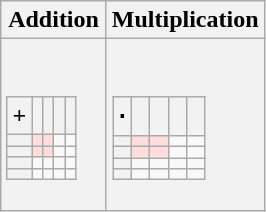<table class="wikitable floatright">
<tr>
<th scope="col" style="float:text-align:center;">Addition</th>
<th scope="col" style="float:text-align:center'">Multiplication</th>
</tr>
<tr>
<th scope="row"><br><table class="wikitable">
<tr>
<th style="width:20%;">+</th>
<th style="width:20%;"></th>
<th style="width:20%;"></th>
<th style="width:20%;"></th>
<th style="width:20%;"></th>
</tr>
<tr>
<th></th>
<td style="background:#fdd;"></td>
<td style="background:#fdd;"></td>
<td></td>
<td></td>
</tr>
<tr>
<th></th>
<td style="background:#fdd;"></td>
<td style="background:#fdd;"></td>
<td></td>
<td></td>
</tr>
<tr>
<th></th>
<td></td>
<td></td>
<td></td>
<td></td>
</tr>
<tr>
<th></th>
<td></td>
<td></td>
<td></td>
<td></td>
</tr>
</table>
</th>
<th scope="row"><br><table class="wikitable">
<tr>
<th style="width:20%;">⋅</th>
<th style="width:20%;"></th>
<th style="width:20%;"></th>
<th style="width:20%;"></th>
<th style="width:20%;"></th>
</tr>
<tr>
<th></th>
<td style="background:#fdd;"></td>
<td style="background:#fdd;"></td>
<td></td>
<td></td>
</tr>
<tr>
<th></th>
<td style="background:#fdd;"></td>
<td style="background:#fdd;"></td>
<td></td>
<td></td>
</tr>
<tr>
<th></th>
<td></td>
<td></td>
<td></td>
<td></td>
</tr>
<tr>
<th></th>
<td></td>
<td></td>
<td></td>
<td></td>
</tr>
</table>
</th>
</tr>
</table>
